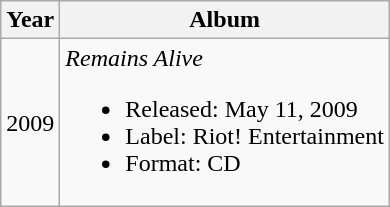<table class="wikitable">
<tr>
<th>Year</th>
<th>Album</th>
</tr>
<tr>
<td>2009</td>
<td><em>Remains Alive</em><br><ul><li>Released: May 11, 2009</li><li>Label: Riot! Entertainment</li><li>Format: CD</li></ul></td>
</tr>
</table>
